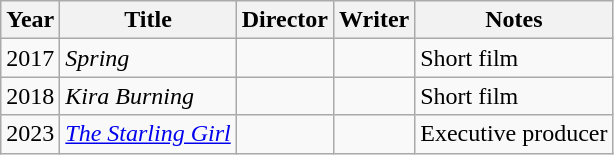<table class="wikitable">
<tr>
<th>Year</th>
<th>Title</th>
<th>Director</th>
<th>Writer</th>
<th>Notes</th>
</tr>
<tr>
<td>2017</td>
<td><em>Spring</em></td>
<td></td>
<td></td>
<td>Short film</td>
</tr>
<tr>
<td>2018</td>
<td><em>Kira Burning</em></td>
<td></td>
<td></td>
<td>Short film</td>
</tr>
<tr>
<td>2023</td>
<td><em><a href='#'>The Starling Girl</a></em></td>
<td></td>
<td></td>
<td>Executive producer</td>
</tr>
</table>
